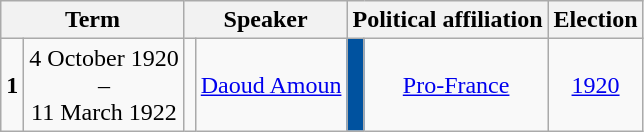<table class="wikitable" style="text-align:center">
<tr>
<th colspan="2">Term</th>
<th colspan="2">Speaker</th>
<th colspan="2">Political affiliation</th>
<th>Election</th>
</tr>
<tr>
<td><strong>1</strong></td>
<td>4 October 1920<br>–<br>11 March 1922</td>
<td></td>
<td><a href='#'>Daoud Amoun</a></td>
<td style="background-color:#00529F; color:white;"></td>
<td><a href='#'>Pro-France</a></td>
<td><a href='#'>1920</a></td>
</tr>
</table>
